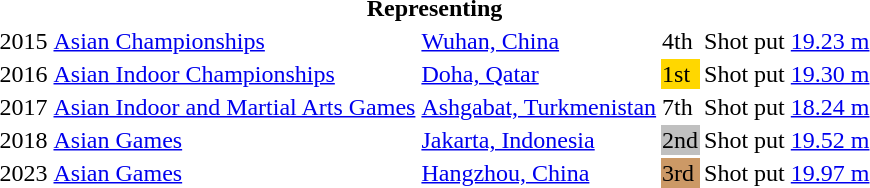<table>
<tr>
<th colspan="6">Representing </th>
</tr>
<tr>
<td>2015</td>
<td><a href='#'>Asian Championships</a></td>
<td><a href='#'>Wuhan, China</a></td>
<td>4th</td>
<td>Shot put</td>
<td><a href='#'>19.23 m</a></td>
</tr>
<tr>
<td>2016</td>
<td><a href='#'>Asian Indoor Championships</a></td>
<td><a href='#'>Doha, Qatar</a></td>
<td bgcolor=gold>1st</td>
<td>Shot put</td>
<td><a href='#'>19.30 m</a></td>
</tr>
<tr>
<td>2017</td>
<td><a href='#'>Asian Indoor and Martial Arts Games</a></td>
<td><a href='#'>Ashgabat, Turkmenistan</a></td>
<td>7th</td>
<td>Shot put</td>
<td><a href='#'>18.24 m</a></td>
</tr>
<tr>
<td>2018</td>
<td><a href='#'>Asian Games</a></td>
<td><a href='#'>Jakarta, Indonesia</a></td>
<td bgcolor=silver>2nd</td>
<td>Shot put</td>
<td><a href='#'>19.52 m</a></td>
</tr>
<tr>
<td>2023</td>
<td><a href='#'>Asian Games</a></td>
<td><a href='#'>Hangzhou, China</a></td>
<td bgcolor=cc9966>3rd</td>
<td>Shot put</td>
<td><a href='#'>19.97 m</a></td>
</tr>
</table>
